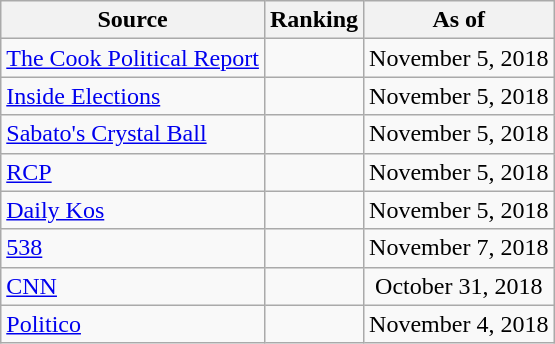<table class="wikitable" style="text-align:center">
<tr>
<th>Source</th>
<th>Ranking</th>
<th>As of</th>
</tr>
<tr>
<td align=left><a href='#'>The Cook Political Report</a></td>
<td></td>
<td>November 5, 2018</td>
</tr>
<tr>
<td align=left><a href='#'>Inside Elections</a></td>
<td></td>
<td>November 5, 2018</td>
</tr>
<tr>
<td align=left><a href='#'>Sabato's Crystal Ball</a></td>
<td></td>
<td>November 5, 2018</td>
</tr>
<tr>
<td align="left"><a href='#'>RCP</a></td>
<td></td>
<td>November 5, 2018</td>
</tr>
<tr>
<td align="left"><a href='#'>Daily Kos</a></td>
<td></td>
<td>November 5, 2018</td>
</tr>
<tr>
<td align="left"><a href='#'>538</a></td>
<td></td>
<td>November 7, 2018</td>
</tr>
<tr>
<td align="left"><a href='#'>CNN</a></td>
<td></td>
<td>October 31, 2018</td>
</tr>
<tr>
<td align="left"><a href='#'>Politico</a></td>
<td></td>
<td>November 4, 2018</td>
</tr>
</table>
